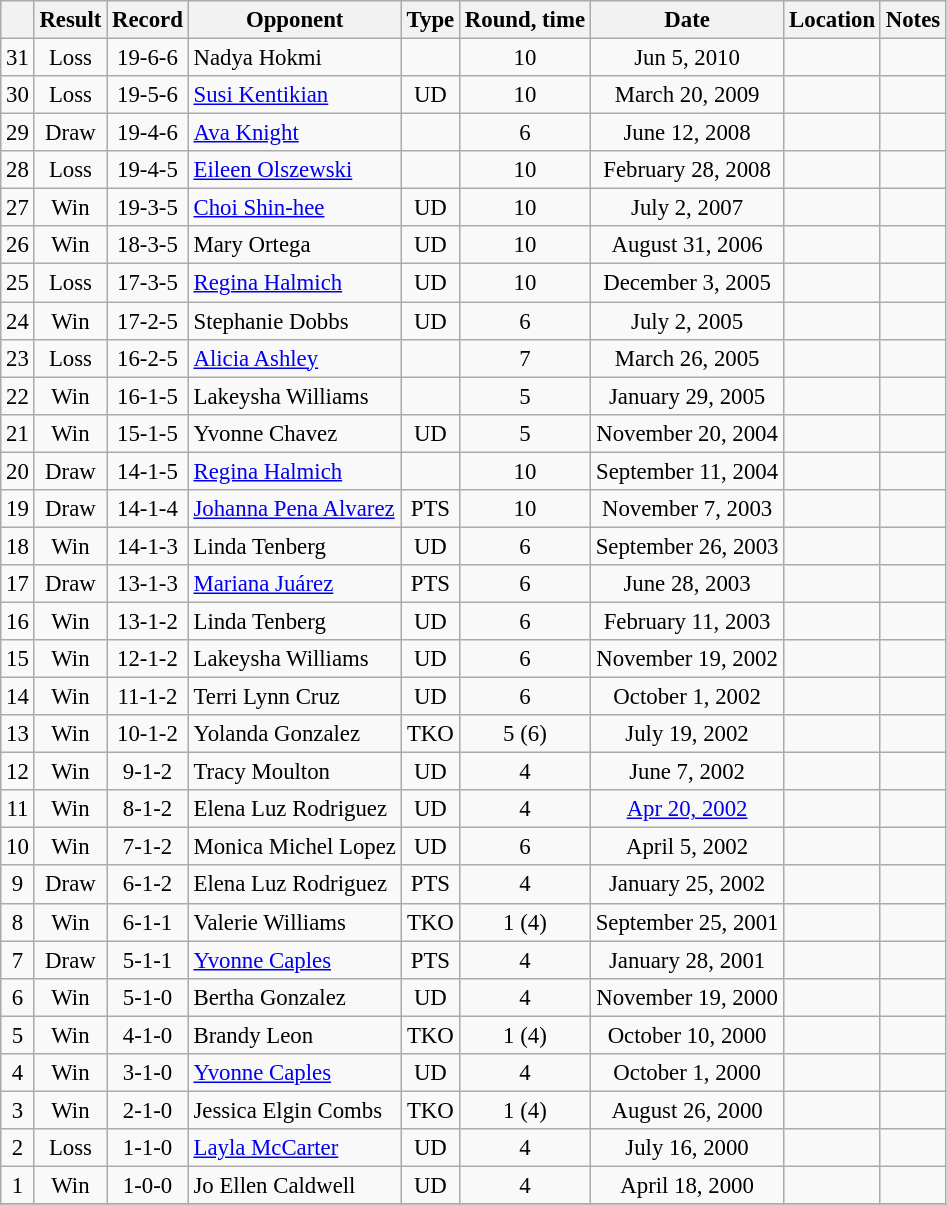<table class="wikitable" style="text-align:center; font-size:95%">
<tr>
<th></th>
<th>Result</th>
<th>Record</th>
<th>Opponent</th>
<th>Type</th>
<th>Round, time</th>
<th>Date</th>
<th>Location</th>
<th>Notes</th>
</tr>
<tr>
<td>31</td>
<td>Loss</td>
<td>19-6-6</td>
<td style="text-align:left;"> Nadya Hokmi</td>
<td></td>
<td>10</td>
<td>Jun 5, 2010</td>
<td style="text-align:left;"> </td>
<td style="text-align:left;"></td>
</tr>
<tr>
<td>30</td>
<td>Loss</td>
<td>19-5-6</td>
<td style="text-align:left;"> <a href='#'>Susi Kentikian</a></td>
<td>UD</td>
<td>10</td>
<td>March 20, 2009</td>
<td style="text-align:left;"> </td>
<td style="text-align:left;"></td>
</tr>
<tr>
<td>29</td>
<td>Draw</td>
<td>19-4-6</td>
<td style="text-align:left;"> <a href='#'>Ava Knight</a></td>
<td></td>
<td>6</td>
<td>June 12, 2008</td>
<td style="text-align:left;"> </td>
<td style="text-align:left;"></td>
</tr>
<tr>
<td>28</td>
<td>Loss</td>
<td>19-4-5</td>
<td style="text-align:left;"> <a href='#'>Eileen Olszewski</a></td>
<td></td>
<td>10</td>
<td>February 28, 2008</td>
<td style="text-align:left;"> </td>
<td style="text-align:left;"></td>
</tr>
<tr>
<td>27</td>
<td>Win</td>
<td>19-3-5</td>
<td style="text-align:left;"> <a href='#'>Choi Shin-hee</a></td>
<td>UD</td>
<td>10</td>
<td>July 2, 2007</td>
<td style="text-align:left;"> </td>
<td style="text-align:left;"></td>
</tr>
<tr>
<td>26</td>
<td>Win</td>
<td>18-3-5</td>
<td style="text-align:left;"> Mary Ortega</td>
<td>UD</td>
<td>10</td>
<td>August 31, 2006</td>
<td style="text-align:left;"> </td>
<td style="text-align:left;"></td>
</tr>
<tr>
<td>25</td>
<td>Loss</td>
<td>17-3-5</td>
<td style="text-align:left;"> <a href='#'>Regina Halmich</a></td>
<td>UD</td>
<td>10</td>
<td>December 3, 2005</td>
<td style="text-align:left;"> </td>
<td style="text-align:left;"></td>
</tr>
<tr>
<td>24</td>
<td>Win</td>
<td>17-2-5</td>
<td style="text-align:left;"> Stephanie Dobbs</td>
<td>UD</td>
<td>6</td>
<td>July 2, 2005</td>
<td style="text-align:left;"> </td>
<td style="text-align:left;"></td>
</tr>
<tr>
<td>23</td>
<td>Loss</td>
<td>16-2-5</td>
<td style="text-align:left;"> <a href='#'>Alicia Ashley</a></td>
<td></td>
<td>7</td>
<td>March 26, 2005</td>
<td style="text-align:left;"> </td>
<td style="text-align:left;"></td>
</tr>
<tr>
<td>22</td>
<td>Win</td>
<td>16-1-5</td>
<td style="text-align:left;"> Lakeysha Williams</td>
<td></td>
<td>5</td>
<td>January 29, 2005</td>
<td style="text-align:left;"> </td>
<td style="text-align:left;"></td>
</tr>
<tr>
<td>21</td>
<td>Win</td>
<td>15-1-5</td>
<td style="text-align:left;"> Yvonne Chavez</td>
<td>UD</td>
<td>5</td>
<td>November 20, 2004</td>
<td style="text-align:left;"> </td>
<td style="text-align:left;"></td>
</tr>
<tr>
<td>20</td>
<td>Draw</td>
<td>14-1-5</td>
<td style="text-align:left;"> <a href='#'>Regina Halmich</a></td>
<td></td>
<td>10</td>
<td>September 11, 2004</td>
<td style="text-align:left;"> </td>
<td style="text-align:left;"></td>
</tr>
<tr>
<td>19</td>
<td>Draw</td>
<td>14-1-4</td>
<td style="text-align:left;"> <a href='#'>Johanna Pena Alvarez</a></td>
<td>PTS</td>
<td>10</td>
<td>November 7, 2003</td>
<td style="text-align:left;"> </td>
<td style="text-align:left;"></td>
</tr>
<tr>
<td>18</td>
<td>Win</td>
<td>14-1-3</td>
<td style="text-align:left;"> Linda Tenberg</td>
<td>UD</td>
<td>6</td>
<td>September 26, 2003</td>
<td style="text-align:left;"> </td>
<td style="text-align:left;"></td>
</tr>
<tr>
<td>17</td>
<td>Draw</td>
<td>13-1-3</td>
<td style="text-align:left;"> <a href='#'>Mariana Juárez</a></td>
<td>PTS</td>
<td>6</td>
<td>June 28, 2003</td>
<td style="text-align:left;"> </td>
<td style="text-align:left;"></td>
</tr>
<tr>
<td>16</td>
<td>Win</td>
<td>13-1-2</td>
<td style="text-align:left;"> Linda Tenberg</td>
<td>UD</td>
<td>6</td>
<td>February 11, 2003</td>
<td style="text-align:left;"> </td>
<td style="text-align:left;"></td>
</tr>
<tr>
<td>15</td>
<td>Win</td>
<td>12-1-2</td>
<td style="text-align:left;"> Lakeysha Williams</td>
<td>UD</td>
<td>6</td>
<td>November 19, 2002</td>
<td style="text-align:left;"> </td>
<td style="text-align:left;"></td>
</tr>
<tr>
<td>14</td>
<td>Win</td>
<td>11-1-2</td>
<td style="text-align:left;"> Terri Lynn Cruz</td>
<td>UD</td>
<td>6</td>
<td>October 1, 2002</td>
<td style="text-align:left;"> </td>
<td style="text-align:left;"></td>
</tr>
<tr>
<td>13</td>
<td>Win</td>
<td>10-1-2</td>
<td style="text-align:left;"> Yolanda Gonzalez</td>
<td>TKO</td>
<td>5 (6)</td>
<td>July 19, 2002</td>
<td style="text-align:left;"> </td>
<td style="text-align:left;"></td>
</tr>
<tr>
<td>12</td>
<td>Win</td>
<td>9-1-2</td>
<td style="text-align:left;"> Tracy Moulton</td>
<td>UD</td>
<td>4</td>
<td>June 7, 2002</td>
<td style="text-align:left;"> </td>
<td style="text-align:left;"></td>
</tr>
<tr>
<td>11</td>
<td>Win</td>
<td>8-1-2</td>
<td style="text-align:left;"> Elena Luz Rodriguez</td>
<td>UD</td>
<td>4</td>
<td><a href='#'>Apr 20, 2002</a></td>
<td style="text-align:left;"> </td>
<td style="text-align:left;"></td>
</tr>
<tr>
<td>10</td>
<td>Win</td>
<td>7-1-2</td>
<td style="text-align:left;"> Monica Michel Lopez</td>
<td>UD</td>
<td>6</td>
<td>April 5, 2002</td>
<td style="text-align:left;"> </td>
<td style="text-align:left;"></td>
</tr>
<tr>
<td>9</td>
<td>Draw</td>
<td>6-1-2</td>
<td style="text-align:left;"> Elena Luz Rodriguez</td>
<td>PTS</td>
<td>4</td>
<td>January 25, 2002</td>
<td style="text-align:left;"> </td>
<td style="text-align:left;"></td>
</tr>
<tr>
<td>8</td>
<td>Win</td>
<td>6-1-1</td>
<td style="text-align:left;"> Valerie Williams</td>
<td>TKO</td>
<td>1 (4)</td>
<td>September 25, 2001</td>
<td style="text-align:left;"> </td>
<td style="text-align:left;"></td>
</tr>
<tr>
<td>7</td>
<td>Draw</td>
<td>5-1-1</td>
<td style="text-align:left;"> <a href='#'>Yvonne Caples</a></td>
<td>PTS</td>
<td>4</td>
<td>January 28, 2001</td>
<td style="text-align:left;">  </td>
<td style="text-align:left;"></td>
</tr>
<tr>
<td>6</td>
<td>Win</td>
<td>5-1-0</td>
<td style="text-align:left;"> Bertha Gonzalez</td>
<td>UD</td>
<td>4</td>
<td>November 19, 2000</td>
<td style="text-align:left;"> </td>
<td style="text-align:left;"></td>
</tr>
<tr>
<td>5</td>
<td>Win</td>
<td>4-1-0</td>
<td style="text-align:left;"> Brandy Leon</td>
<td>TKO</td>
<td>1 (4)</td>
<td>October 10, 2000</td>
<td style="text-align:left;"> </td>
<td style="text-align:left;"></td>
</tr>
<tr>
<td>4</td>
<td>Win</td>
<td>3-1-0</td>
<td style="text-align:left;"> <a href='#'>Yvonne Caples</a></td>
<td>UD</td>
<td>4</td>
<td>October 1, 2000</td>
<td style="text-align:left;"> </td>
<td style="text-align:left;"></td>
</tr>
<tr>
<td>3</td>
<td>Win</td>
<td>2-1-0</td>
<td style="text-align:left;"> Jessica Elgin Combs</td>
<td>TKO</td>
<td>1 (4)</td>
<td>August 26, 2000</td>
<td style="text-align:left;"> </td>
<td style="text-align:left;"></td>
</tr>
<tr>
<td>2</td>
<td>Loss</td>
<td>1-1-0</td>
<td style="text-align:left;"> <a href='#'>Layla McCarter</a></td>
<td>UD</td>
<td>4</td>
<td>July 16, 2000</td>
<td style="text-align:left;"> </td>
<td style="text-align:left;"></td>
</tr>
<tr>
<td>1</td>
<td>Win</td>
<td>1-0-0</td>
<td style="text-align:left;"> Jo Ellen Caldwell</td>
<td>UD</td>
<td>4</td>
<td>April 18, 2000</td>
<td style="text-align:left;"> </td>
<td style="text-align:left;"></td>
</tr>
<tr>
</tr>
</table>
